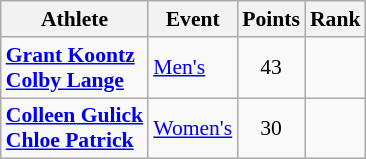<table class=wikitable style=font-size:90%;text-align:center>
<tr>
<th>Athlete</th>
<th>Event</th>
<th>Points</th>
<th>Rank</th>
</tr>
<tr>
<td align=left><strong><a href='#'>Grant Koontz</a><br><a href='#'>Colby Lange</a></strong></td>
<td align=left><a href='#'>Men's</a></td>
<td>43</td>
<td></td>
</tr>
<tr>
<td align=left><strong><a href='#'>Colleen Gulick</a><br><a href='#'>Chloe Patrick</a></strong></td>
<td align=left><a href='#'>Women's</a></td>
<td>30</td>
<td></td>
</tr>
</table>
